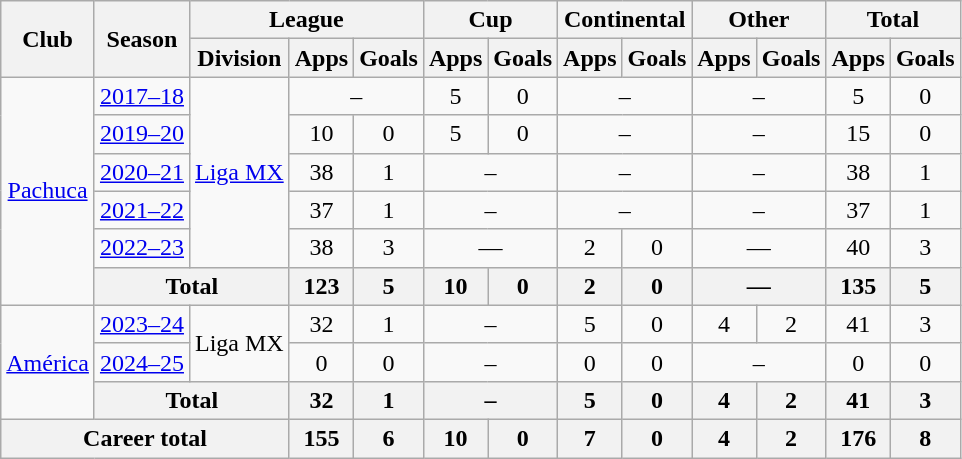<table class="wikitable" style="text-align: center">
<tr>
<th rowspan="2">Club</th>
<th rowspan="2">Season</th>
<th colspan="3">League</th>
<th colspan="2">Cup</th>
<th colspan="2">Continental</th>
<th colspan="2">Other</th>
<th colspan="2">Total</th>
</tr>
<tr>
<th>Division</th>
<th>Apps</th>
<th>Goals</th>
<th>Apps</th>
<th>Goals</th>
<th>Apps</th>
<th>Goals</th>
<th>Apps</th>
<th>Goals</th>
<th>Apps</th>
<th>Goals</th>
</tr>
<tr>
<td rowspan="6"><a href='#'>Pachuca</a></td>
<td><a href='#'>2017–18</a></td>
<td rowspan="5"><a href='#'>Liga MX</a></td>
<td colspan="2">–</td>
<td>5</td>
<td>0</td>
<td colspan="2">–</td>
<td colspan="2">–</td>
<td>5</td>
<td>0</td>
</tr>
<tr>
<td><a href='#'>2019–20</a></td>
<td>10</td>
<td>0</td>
<td>5</td>
<td>0</td>
<td colspan="2">–</td>
<td colspan="2">–</td>
<td>15</td>
<td>0</td>
</tr>
<tr>
<td><a href='#'>2020–21</a></td>
<td>38</td>
<td>1</td>
<td colspan="2">–</td>
<td colspan="2">–</td>
<td colspan="2">–</td>
<td>38</td>
<td>1</td>
</tr>
<tr>
<td><a href='#'>2021–22</a></td>
<td>37</td>
<td>1</td>
<td colspan="2">–</td>
<td colspan="2">–</td>
<td colspan="2">–</td>
<td>37</td>
<td>1</td>
</tr>
<tr>
<td><a href='#'>2022–23</a></td>
<td>38</td>
<td>3</td>
<td colspan="2">—</td>
<td>2</td>
<td>0</td>
<td colspan="2">—</td>
<td>40</td>
<td>3</td>
</tr>
<tr>
<th colspan="2">Total</th>
<th>123</th>
<th>5</th>
<th>10</th>
<th>0</th>
<th>2</th>
<th>0</th>
<th colspan="2">—</th>
<th>135</th>
<th>5</th>
</tr>
<tr>
<td rowspan="3"><a href='#'>América</a></td>
<td><a href='#'>2023–24</a></td>
<td rowspan="2">Liga MX</td>
<td>32</td>
<td>1</td>
<td colspan="2">–</td>
<td>5</td>
<td>0</td>
<td>4</td>
<td>2</td>
<td>41</td>
<td>3</td>
</tr>
<tr>
<td><a href='#'>2024–25</a></td>
<td>0</td>
<td>0</td>
<td colspan="2">–</td>
<td>0</td>
<td>0</td>
<td colspan="2">–</td>
<td>0</td>
<td>0</td>
</tr>
<tr>
<th colspan="2">Total</th>
<th>32</th>
<th>1</th>
<th colspan="2">–</th>
<th>5</th>
<th>0</th>
<th>4</th>
<th>2</th>
<th>41</th>
<th>3</th>
</tr>
<tr>
<th colspan="3"><strong>Career total</strong></th>
<th>155</th>
<th>6</th>
<th>10</th>
<th>0</th>
<th>7</th>
<th>0</th>
<th>4</th>
<th>2</th>
<th>176</th>
<th>8</th>
</tr>
</table>
